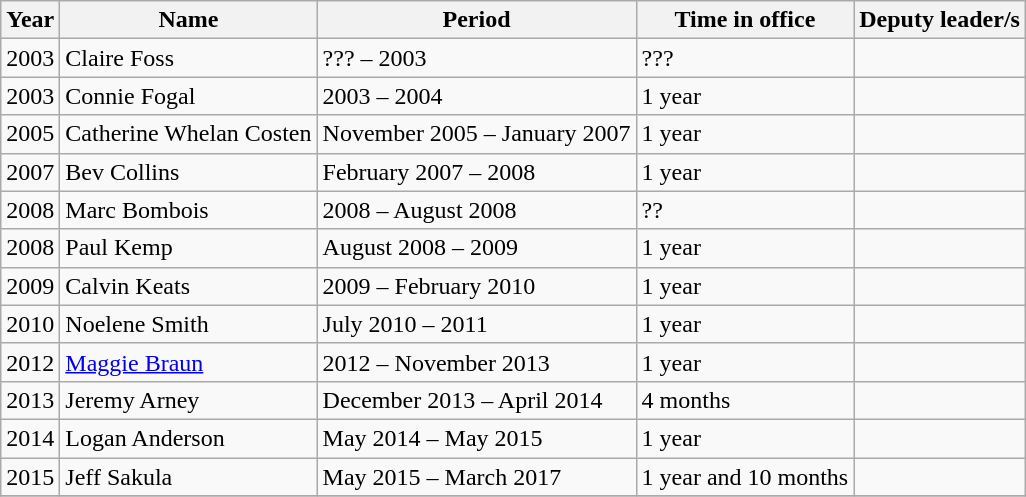<table class="wikitable sortable">
<tr>
<th>Year</th>
<th>Name</th>
<th class="unsortable">Period</th>
<th>Time in office</th>
<th>Deputy leader/s</th>
</tr>
<tr>
<td>2003</td>
<td>Claire Foss</td>
<td>??? – 2003</td>
<td>???</td>
<td></td>
</tr>
<tr>
<td>2003</td>
<td>Connie Fogal</td>
<td>2003 – 2004</td>
<td>1 year</td>
<td></td>
</tr>
<tr>
<td>2005</td>
<td>Catherine Whelan Costen</td>
<td>November 2005 – January 2007</td>
<td>1 year</td>
<td></td>
</tr>
<tr>
<td>2007</td>
<td>Bev Collins</td>
<td>February 2007 – 2008</td>
<td>1 year</td>
<td></td>
</tr>
<tr>
<td>2008</td>
<td>Marc Bombois</td>
<td>2008 – August 2008</td>
<td>??</td>
<td></td>
</tr>
<tr>
<td>2008</td>
<td>Paul Kemp</td>
<td>August 2008 – 2009</td>
<td>1 year</td>
<td></td>
</tr>
<tr>
<td>2009</td>
<td>Calvin Keats</td>
<td>2009 – February 2010</td>
<td>1 year</td>
<td></td>
</tr>
<tr>
<td>2010</td>
<td>Noelene Smith</td>
<td>July 2010 – 2011</td>
<td>1 year</td>
<td></td>
</tr>
<tr>
<td>2012</td>
<td><a href='#'>Maggie Braun</a></td>
<td>2012 – November 2013</td>
<td>1 year</td>
<td></td>
</tr>
<tr>
<td>2013</td>
<td>Jeremy Arney</td>
<td>December 2013 – April 2014</td>
<td>4 months</td>
<td></td>
</tr>
<tr>
<td>2014</td>
<td>Logan Anderson</td>
<td>May 2014 – May 2015</td>
<td>1 year</td>
<td></td>
</tr>
<tr>
<td>2015</td>
<td>Jeff Sakula</td>
<td>May 2015 – March 2017</td>
<td>1 year and 10 months</td>
<td></td>
</tr>
<tr>
</tr>
</table>
